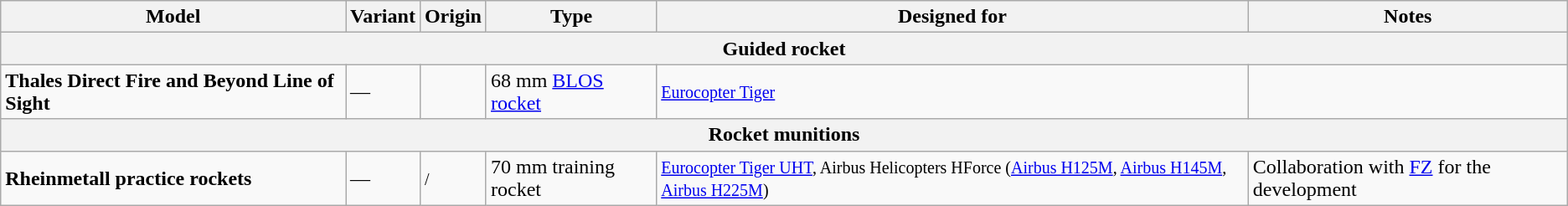<table class="wikitable sortable">
<tr>
<th>Model</th>
<th>Variant</th>
<th>Origin</th>
<th>Type</th>
<th>Designed for</th>
<th>Notes</th>
</tr>
<tr>
<th colspan="6">Guided rocket</th>
</tr>
<tr>
<td><strong>Thales Direct Fire and Beyond Line of Sight</strong></td>
<td>—</td>
<td><small></small></td>
<td>68 mm <a href='#'>BLOS</a> <a href='#'>rocket</a></td>
<td><small><a href='#'>Eurocopter Tiger</a></small></td>
<td></td>
</tr>
<tr>
<th colspan="6">Rocket munitions</th>
</tr>
<tr>
<td><strong>Rheinmetall practice rockets</strong></td>
<td>—</td>
<td><small> / </small></td>
<td>70 mm training rocket</td>
<td><small><a href='#'>Eurocopter Tiger UHT</a>, Airbus Helicopters HForce (<a href='#'>Airbus H125M</a>, <a href='#'>Airbus H145M</a>, <a href='#'>Airbus H225M</a>)</small></td>
<td>Collaboration with <a href='#'>FZ</a> for the development</td>
</tr>
</table>
